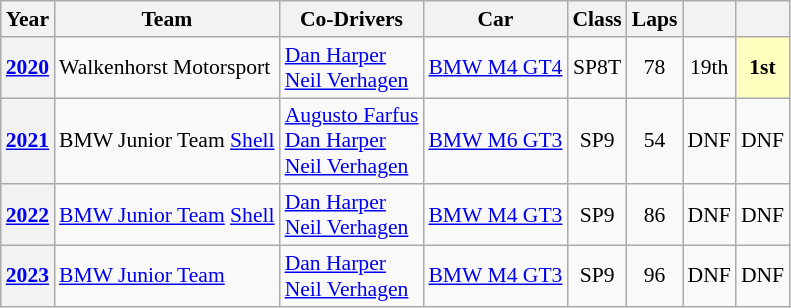<table class="wikitable" style="font-size:90%">
<tr>
<th>Year</th>
<th>Team</th>
<th>Co-Drivers</th>
<th>Car</th>
<th>Class</th>
<th>Laps</th>
<th></th>
<th></th>
</tr>
<tr style="text-align:center;">
<th><a href='#'>2020</a></th>
<td align="left"> Walkenhorst Motorsport</td>
<td align="left"> <a href='#'>Dan Harper</a><br> <a href='#'>Neil Verhagen</a></td>
<td align="left"><a href='#'>BMW M4 GT4</a></td>
<td>SP8T</td>
<td>78</td>
<td>19th</td>
<td style="background:#FFFFBF;"><strong>1st</strong></td>
</tr>
<tr style="text-align:center;">
<th><a href='#'>2021</a></th>
<td align="left"> BMW Junior Team <a href='#'>Shell</a></td>
<td align="left"> <a href='#'>Augusto Farfus</a><br> <a href='#'>Dan Harper</a><br> <a href='#'>Neil Verhagen</a></td>
<td align="left"><a href='#'>BMW M6 GT3</a></td>
<td>SP9</td>
<td>54</td>
<td>DNF</td>
<td>DNF</td>
</tr>
<tr style="text-align:center;">
<th><a href='#'>2022</a></th>
<td align="left"> <a href='#'>BMW Junior Team</a> <a href='#'>Shell</a></td>
<td align="left"> <a href='#'>Dan Harper</a><br> <a href='#'>Neil Verhagen</a></td>
<td align="left"><a href='#'>BMW M4 GT3</a></td>
<td>SP9</td>
<td>86</td>
<td>DNF</td>
<td>DNF</td>
</tr>
<tr style="text-align:center;">
<th><a href='#'>2023</a></th>
<td align="left"> <a href='#'>BMW Junior Team</a></td>
<td align="left"> <a href='#'>Dan Harper</a><br> <a href='#'>Neil Verhagen</a></td>
<td align="left"><a href='#'>BMW M4 GT3</a></td>
<td>SP9</td>
<td>96</td>
<td>DNF</td>
<td>DNF</td>
</tr>
</table>
